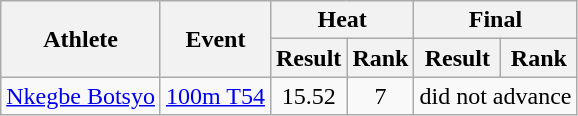<table class="wikitable">
<tr>
<th rowspan="2">Athlete</th>
<th rowspan="2">Event</th>
<th colspan="2">Heat</th>
<th colspan="2">Final</th>
</tr>
<tr>
<th>Result</th>
<th>Rank</th>
<th>Result</th>
<th>Rank</th>
</tr>
<tr align=center>
<td align=left><a href='#'>Nkegbe Botsyo</a></td>
<td align=left><a href='#'>100m T54</a></td>
<td>15.52</td>
<td>7</td>
<td colspan=2>did not advance</td>
</tr>
</table>
